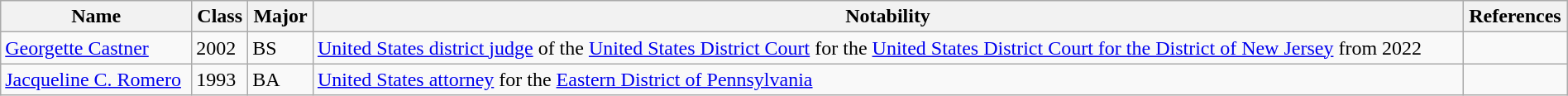<table class="wikitable" style="width:100%;">
<tr>
<th>Name</th>
<th>Class</th>
<th>Major</th>
<th>Notability</th>
<th>References</th>
</tr>
<tr>
<td><a href='#'>Georgette Castner</a></td>
<td>2002</td>
<td>BS</td>
<td><a href='#'>United States district judge</a> of the <a href='#'>United States District Court</a> for the <a href='#'>United States District Court for the District of New Jersey</a> from 2022</td>
<td></td>
</tr>
<tr>
<td><a href='#'>Jacqueline C. Romero</a></td>
<td>1993</td>
<td>BA</td>
<td><a href='#'>United States attorney</a> for the <a href='#'>Eastern District of Pennsylvania</a></td>
<td></td>
</tr>
</table>
